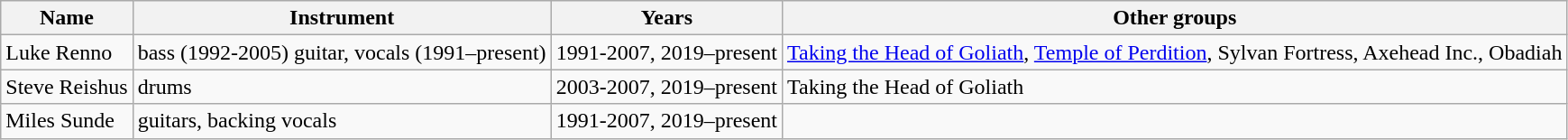<table class="wikitable">
<tr>
<th>Name</th>
<th>Instrument</th>
<th>Years</th>
<th>Other groups</th>
</tr>
<tr>
<td>Luke Renno</td>
<td>bass (1992-2005) guitar, vocals (1991–present)</td>
<td>1991-2007, 2019–present</td>
<td><a href='#'>Taking the Head of Goliath</a>, <a href='#'>Temple of Perdition</a>, Sylvan Fortress, Axehead Inc., Obadiah</td>
</tr>
<tr>
<td>Steve Reishus</td>
<td>drums</td>
<td>2003-2007, 2019–present</td>
<td>Taking the Head of Goliath</td>
</tr>
<tr>
<td>Miles Sunde</td>
<td>guitars, backing vocals</td>
<td>1991-2007, 2019–present</td>
<td></td>
</tr>
</table>
